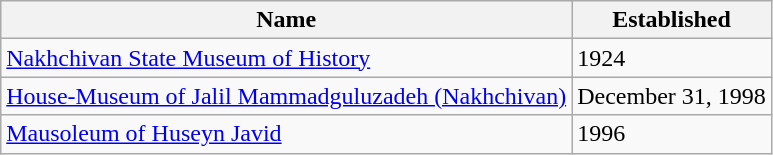<table class="wikitable">
<tr>
<th>Name</th>
<th><strong>Established</strong></th>
</tr>
<tr>
<td><a href='#'>Nakhchivan State Museum of History</a></td>
<td>1924</td>
</tr>
<tr>
<td><a href='#'>House-Museum of Jalil Mammadguluzadeh (Nakhchivan)</a></td>
<td>December 31, 1998</td>
</tr>
<tr>
<td><a href='#'>Mausoleum of Huseyn Javid</a></td>
<td>1996</td>
</tr>
</table>
